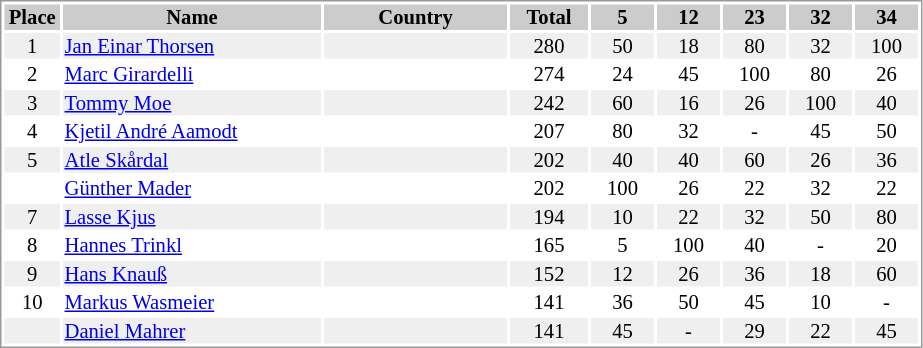<table border="0" style="border: 1px solid #999; background-color:#FFFFFF; text-align:center; font-size:86%; line-height:15px;">
<tr align="center" bgcolor="#CCCCCC">
<th width=35>Place</th>
<th width=170>Name</th>
<th width=120>Country</th>
<th width=50>Total</th>
<th width=40>5</th>
<th width=40>12</th>
<th width=40>23</th>
<th width=40>32</th>
<th width=40>34</th>
</tr>
<tr bgcolor="#EFEFEF">
<td>1</td>
<td align="left"><a href='#'>Jan Einar Thorsen</a></td>
<td align="left"></td>
<td>280</td>
<td>50</td>
<td>18</td>
<td>80</td>
<td>32</td>
<td>100</td>
</tr>
<tr>
<td>2</td>
<td align="left"><a href='#'>Marc Girardelli</a></td>
<td align="left"></td>
<td>274</td>
<td>24</td>
<td>45</td>
<td>100</td>
<td>80</td>
<td>26</td>
</tr>
<tr bgcolor="#EFEFEF">
<td>3</td>
<td align="left"><a href='#'>Tommy Moe</a></td>
<td align="left"></td>
<td>242</td>
<td>60</td>
<td>16</td>
<td>26</td>
<td>100</td>
<td>40</td>
</tr>
<tr>
<td>4</td>
<td align="left"><a href='#'>Kjetil André Aamodt</a></td>
<td align="left"></td>
<td>207</td>
<td>80</td>
<td>32</td>
<td>-</td>
<td>45</td>
<td>50</td>
</tr>
<tr bgcolor="#EFEFEF">
<td>5</td>
<td align="left"><a href='#'>Atle Skårdal</a></td>
<td align="left"></td>
<td>202</td>
<td>40</td>
<td>40</td>
<td>60</td>
<td>26</td>
<td>36</td>
</tr>
<tr>
<td></td>
<td align="left"><a href='#'>Günther Mader</a></td>
<td align="left"></td>
<td>202</td>
<td>100</td>
<td>26</td>
<td>22</td>
<td>32</td>
<td>22</td>
</tr>
<tr bgcolor="#EFEFEF">
<td>7</td>
<td align="left"><a href='#'>Lasse Kjus</a></td>
<td align="left"></td>
<td>194</td>
<td>10</td>
<td>22</td>
<td>32</td>
<td>50</td>
<td>80</td>
</tr>
<tr>
<td>8</td>
<td align="left"><a href='#'>Hannes Trinkl</a></td>
<td align="left"></td>
<td>165</td>
<td>5</td>
<td>100</td>
<td>40</td>
<td>-</td>
<td>20</td>
</tr>
<tr bgcolor="#EFEFEF">
<td>9</td>
<td align="left"><a href='#'>Hans Knauß</a></td>
<td align="left"></td>
<td>152</td>
<td>12</td>
<td>26</td>
<td>36</td>
<td>18</td>
<td>60</td>
</tr>
<tr>
<td>10</td>
<td align="left"><a href='#'>Markus Wasmeier</a></td>
<td align="left"></td>
<td>141</td>
<td>36</td>
<td>50</td>
<td>45</td>
<td>10</td>
<td>-</td>
</tr>
<tr bgcolor="#EFEFEF">
<td></td>
<td align="left"><a href='#'>Daniel Mahrer</a></td>
<td align="left"></td>
<td>141</td>
<td>45</td>
<td>-</td>
<td>29</td>
<td>22</td>
<td>45</td>
</tr>
</table>
